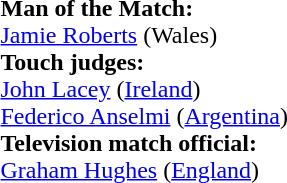<table style="width:100%">
<tr>
<td><br><strong>Man of the Match:</strong>
<br><a href='#'>Jamie Roberts</a> (Wales)<br><strong>Touch judges:</strong>
<br><a href='#'>John Lacey</a> (<a href='#'>Ireland</a>)
<br><a href='#'>Federico Anselmi</a> (<a href='#'>Argentina</a>)
<br><strong>Television match official:</strong>
<br><a href='#'>Graham Hughes</a> (<a href='#'>England</a>)</td>
</tr>
</table>
